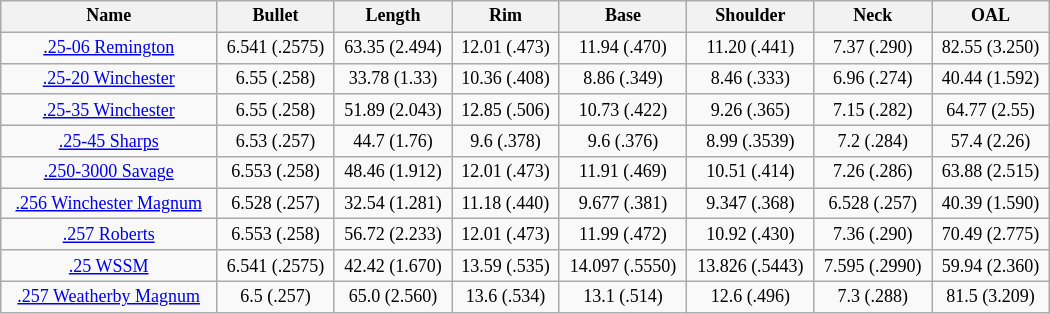<table class="wikitable sortable" style="font-size: 9pt; width:700px; text-align:center">
<tr>
<th>Name</th>
<th>Bullet</th>
<th>Length</th>
<th>Rim</th>
<th>Base</th>
<th>Shoulder</th>
<th>Neck</th>
<th>OAL</th>
</tr>
<tr>
<td><a href='#'>.25-06 Remington</a></td>
<td>6.541 (.2575)</td>
<td>63.35 (2.494)</td>
<td>12.01 (.473)</td>
<td>11.94 (.470)</td>
<td>11.20 (.441)</td>
<td>7.37 (.290)</td>
<td>82.55 (3.250)</td>
</tr>
<tr>
<td><a href='#'>.25-20 Winchester</a></td>
<td>6.55 (.258)</td>
<td>33.78 (1.33)</td>
<td>10.36 (.408)</td>
<td>8.86 (.349)</td>
<td>8.46 (.333)</td>
<td>6.96 (.274)</td>
<td>40.44 (1.592)</td>
</tr>
<tr>
<td><a href='#'>.25-35 Winchester</a></td>
<td>6.55 (.258)</td>
<td>51.89 (2.043)</td>
<td>12.85 (.506)</td>
<td>10.73 (.422)</td>
<td>9.26 (.365)</td>
<td>7.15 (.282)</td>
<td>64.77 (2.55)</td>
</tr>
<tr>
<td><a href='#'>.25-45 Sharps</a></td>
<td>6.53 (.257)</td>
<td>44.7 (1.76)</td>
<td>9.6 (.378)</td>
<td>9.6 (.376)</td>
<td>8.99 (.3539)</td>
<td>7.2 (.284)</td>
<td>57.4 (2.26)</td>
</tr>
<tr>
<td><a href='#'>.250-3000 Savage</a></td>
<td>6.553 (.258)</td>
<td>48.46 (1.912)</td>
<td>12.01 (.473)</td>
<td>11.91 (.469)</td>
<td>10.51 (.414)</td>
<td>7.26 (.286)</td>
<td>63.88 (2.515)</td>
</tr>
<tr>
<td><a href='#'>.256 Winchester Magnum</a></td>
<td>6.528 (.257)</td>
<td>32.54 (1.281)</td>
<td>11.18 (.440)</td>
<td>9.677 (.381)</td>
<td>9.347 (.368)</td>
<td>6.528 (.257)</td>
<td>40.39 (1.590)</td>
</tr>
<tr>
<td><a href='#'>.257 Roberts</a></td>
<td>6.553 (.258)</td>
<td>56.72 (2.233)</td>
<td>12.01 (.473)</td>
<td>11.99 (.472)</td>
<td>10.92 (.430)</td>
<td>7.36 (.290)</td>
<td>70.49 (2.775)</td>
</tr>
<tr>
<td><a href='#'>.25 WSSM</a></td>
<td>6.541 (.2575)</td>
<td>42.42 (1.670)</td>
<td>13.59 (.535)</td>
<td>14.097 (.5550)</td>
<td>13.826 (.5443)</td>
<td>7.595 (.2990)</td>
<td>59.94 (2.360)</td>
</tr>
<tr>
<td><a href='#'>.257 Weatherby Magnum</a></td>
<td>6.5 (.257)</td>
<td>65.0 (2.560)</td>
<td>13.6 (.534)</td>
<td>13.1 (.514)</td>
<td>12.6 (.496)</td>
<td>7.3 (.288)</td>
<td>81.5 (3.209)<br></td>
</tr>
</table>
